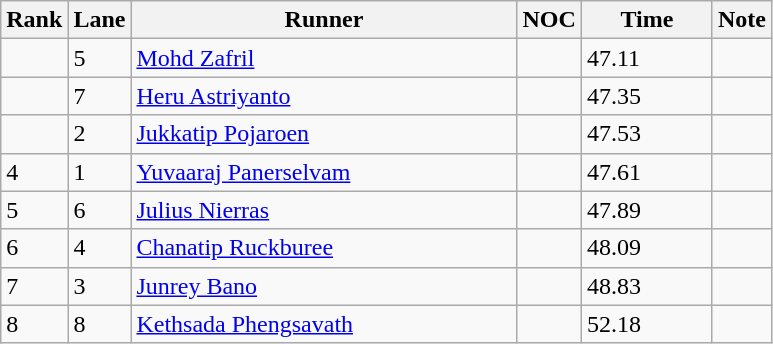<table class="wikitable sortable" style="text-align:Left">
<tr>
<th width=10>Rank</th>
<th width=10>Lane</th>
<th width=250>Runner</th>
<th width=10>NOC</th>
<th width=80>Time</th>
<th width=10>Note</th>
</tr>
<tr>
<td></td>
<td>5</td>
<td><a href='#'>Mohd Zafril</a></td>
<td></td>
<td>47.11</td>
<td></td>
</tr>
<tr>
<td></td>
<td>7</td>
<td><a href='#'>Heru Astriyanto</a></td>
<td></td>
<td>47.35</td>
<td></td>
</tr>
<tr>
<td></td>
<td>2</td>
<td><a href='#'>Jukkatip Pojaroen</a></td>
<td></td>
<td>47.53</td>
<td></td>
</tr>
<tr>
<td>4</td>
<td>1</td>
<td><a href='#'>Yuvaaraj Panerselvam</a></td>
<td></td>
<td>47.61</td>
<td></td>
</tr>
<tr>
<td>5</td>
<td>6</td>
<td><a href='#'>Julius Nierras</a></td>
<td></td>
<td>47.89</td>
<td></td>
</tr>
<tr>
<td>6</td>
<td>4</td>
<td><a href='#'>Chanatip Ruckburee</a></td>
<td></td>
<td>48.09</td>
<td></td>
</tr>
<tr>
<td>7</td>
<td>3</td>
<td><a href='#'>Junrey Bano</a></td>
<td></td>
<td>48.83</td>
<td></td>
</tr>
<tr>
<td>8</td>
<td>8</td>
<td><a href='#'>Kethsada Phengsavath</a></td>
<td></td>
<td>52.18</td>
<td></td>
</tr>
</table>
